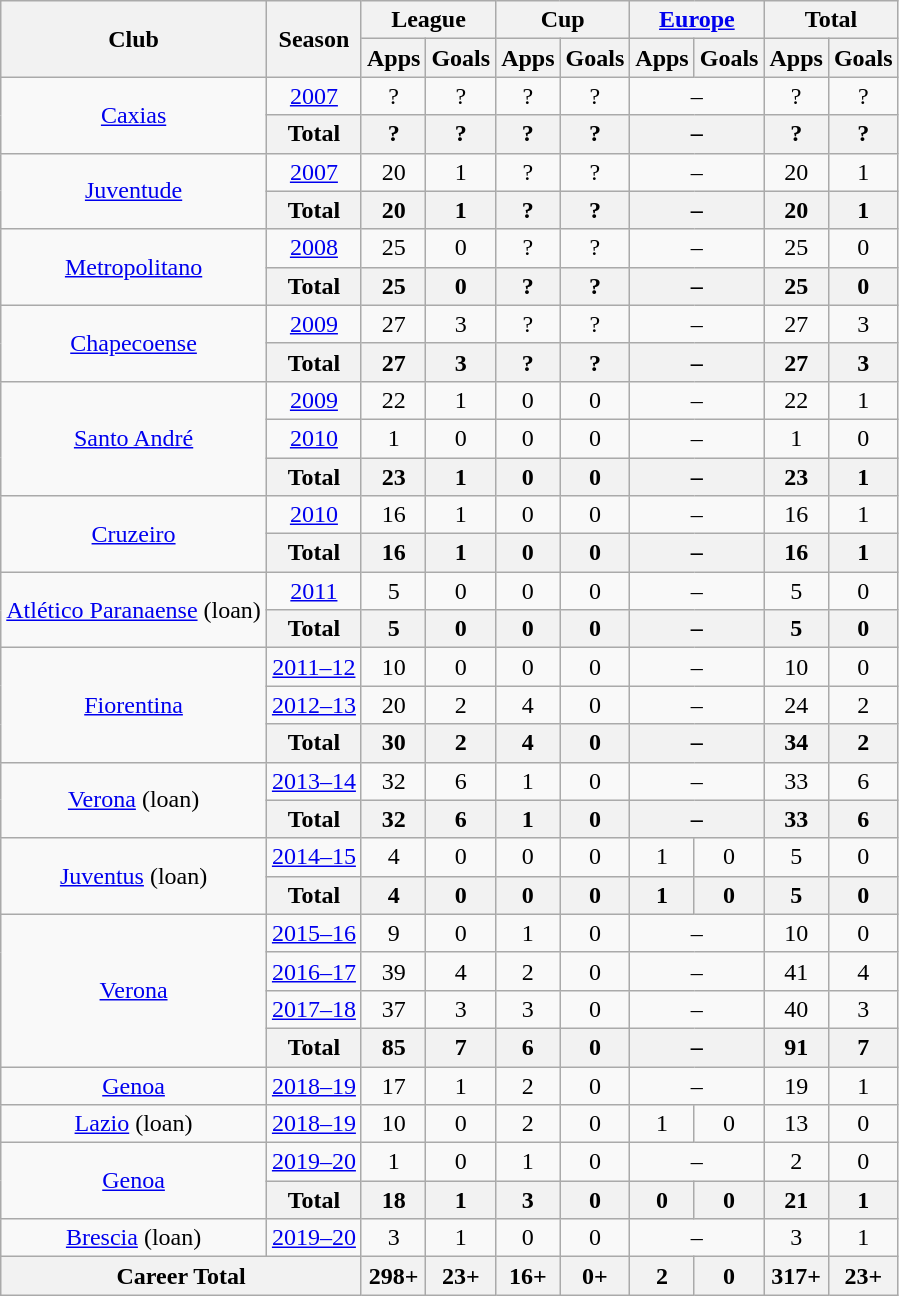<table class="wikitable" style="text-align: center;">
<tr>
<th rowspan="2">Club</th>
<th rowspan="2">Season</th>
<th colspan="2">League</th>
<th colspan="2">Cup</th>
<th colspan="2"><a href='#'>Europe</a></th>
<th colspan="2">Total</th>
</tr>
<tr>
<th>Apps</th>
<th>Goals</th>
<th>Apps</th>
<th>Goals</th>
<th>Apps</th>
<th>Goals</th>
<th>Apps</th>
<th>Goals</th>
</tr>
<tr>
<td rowspan="2"><a href='#'>Caxias</a></td>
<td><a href='#'>2007</a></td>
<td>?</td>
<td>?</td>
<td>?</td>
<td>?</td>
<td colspan="2">–</td>
<td>?</td>
<td>?</td>
</tr>
<tr>
<th>Total</th>
<th>?</th>
<th>?</th>
<th>?</th>
<th>?</th>
<th colspan="2">–</th>
<th>?</th>
<th>?</th>
</tr>
<tr>
<td rowspan="2"><a href='#'>Juventude</a></td>
<td><a href='#'>2007</a></td>
<td>20</td>
<td>1</td>
<td>?</td>
<td>?</td>
<td colspan="2">–</td>
<td>20</td>
<td>1</td>
</tr>
<tr>
<th>Total</th>
<th>20</th>
<th>1</th>
<th>?</th>
<th>?</th>
<th colspan="2">–</th>
<th>20</th>
<th>1</th>
</tr>
<tr>
<td rowspan="2"><a href='#'>Metropolitano</a></td>
<td><a href='#'>2008</a></td>
<td>25</td>
<td>0</td>
<td>?</td>
<td>?</td>
<td colspan="2">–</td>
<td>25</td>
<td>0</td>
</tr>
<tr>
<th>Total</th>
<th>25</th>
<th>0</th>
<th>?</th>
<th>?</th>
<th colspan="2">–</th>
<th>25</th>
<th>0</th>
</tr>
<tr>
<td rowspan="2"><a href='#'>Chapecoense</a></td>
<td><a href='#'>2009</a></td>
<td>27</td>
<td>3</td>
<td>?</td>
<td>?</td>
<td colspan="2">–</td>
<td>27</td>
<td>3</td>
</tr>
<tr>
<th>Total</th>
<th>27</th>
<th>3</th>
<th>?</th>
<th>?</th>
<th colspan="2">–</th>
<th>27</th>
<th>3</th>
</tr>
<tr>
<td rowspan="3"><a href='#'>Santo André</a></td>
<td><a href='#'>2009</a></td>
<td>22</td>
<td>1</td>
<td>0</td>
<td>0</td>
<td colspan="2">–</td>
<td>22</td>
<td>1</td>
</tr>
<tr>
<td><a href='#'>2010</a></td>
<td>1</td>
<td>0</td>
<td>0</td>
<td>0</td>
<td colspan="2">–</td>
<td>1</td>
<td>0</td>
</tr>
<tr>
<th>Total</th>
<th>23</th>
<th>1</th>
<th>0</th>
<th>0</th>
<th colspan="2">–</th>
<th>23</th>
<th>1</th>
</tr>
<tr>
<td rowspan="2"><a href='#'>Cruzeiro</a></td>
<td><a href='#'>2010</a></td>
<td>16</td>
<td>1</td>
<td>0</td>
<td>0</td>
<td colspan="2">–</td>
<td>16</td>
<td>1</td>
</tr>
<tr>
<th>Total</th>
<th>16</th>
<th>1</th>
<th>0</th>
<th>0</th>
<th colspan="2">–</th>
<th>16</th>
<th>1</th>
</tr>
<tr>
<td rowspan="2"><a href='#'>Atlético Paranaense</a> (loan)</td>
<td><a href='#'>2011</a></td>
<td>5</td>
<td>0</td>
<td>0</td>
<td>0</td>
<td colspan="2">–</td>
<td>5</td>
<td>0</td>
</tr>
<tr>
<th>Total</th>
<th>5</th>
<th>0</th>
<th>0</th>
<th>0</th>
<th colspan="2">–</th>
<th>5</th>
<th>0</th>
</tr>
<tr>
<td rowspan="3"><a href='#'>Fiorentina</a></td>
<td><a href='#'>2011–12</a></td>
<td>10</td>
<td>0</td>
<td>0</td>
<td>0</td>
<td colspan="2">–</td>
<td>10</td>
<td>0</td>
</tr>
<tr>
<td><a href='#'>2012–13</a></td>
<td>20</td>
<td>2</td>
<td>4</td>
<td>0</td>
<td colspan="2">–</td>
<td>24</td>
<td>2</td>
</tr>
<tr>
<th>Total</th>
<th>30</th>
<th>2</th>
<th>4</th>
<th>0</th>
<th colspan="2">–</th>
<th>34</th>
<th>2</th>
</tr>
<tr>
<td rowspan="2"><a href='#'>Verona</a> (loan)</td>
<td><a href='#'>2013–14</a></td>
<td>32</td>
<td>6</td>
<td>1</td>
<td>0</td>
<td colspan="2">–</td>
<td>33</td>
<td>6</td>
</tr>
<tr>
<th>Total</th>
<th>32</th>
<th>6</th>
<th>1</th>
<th>0</th>
<th colspan="2">–</th>
<th>33</th>
<th>6</th>
</tr>
<tr>
<td rowspan="2"><a href='#'>Juventus</a> (loan)</td>
<td><a href='#'>2014–15</a></td>
<td>4</td>
<td>0</td>
<td>0</td>
<td>0</td>
<td>1</td>
<td>0</td>
<td>5</td>
<td>0</td>
</tr>
<tr>
<th>Total</th>
<th>4</th>
<th>0</th>
<th>0</th>
<th>0</th>
<th>1</th>
<th>0</th>
<th>5</th>
<th>0</th>
</tr>
<tr>
<td rowspan="4"><a href='#'>Verona</a></td>
<td><a href='#'>2015–16</a></td>
<td>9</td>
<td>0</td>
<td>1</td>
<td>0</td>
<td colspan="2">–</td>
<td>10</td>
<td>0</td>
</tr>
<tr>
<td><a href='#'>2016–17</a></td>
<td>39</td>
<td>4</td>
<td>2</td>
<td>0</td>
<td colspan="2">–</td>
<td>41</td>
<td>4</td>
</tr>
<tr>
<td><a href='#'>2017–18</a></td>
<td>37</td>
<td>3</td>
<td>3</td>
<td>0</td>
<td colspan="2">–</td>
<td>40</td>
<td>3</td>
</tr>
<tr>
<th>Total</th>
<th>85</th>
<th>7</th>
<th>6</th>
<th>0</th>
<th colspan="2">–</th>
<th>91</th>
<th>7</th>
</tr>
<tr>
<td><a href='#'>Genoa</a></td>
<td><a href='#'>2018–19</a></td>
<td>17</td>
<td>1</td>
<td>2</td>
<td>0</td>
<td colspan="2">–</td>
<td>19</td>
<td>1</td>
</tr>
<tr>
<td><a href='#'>Lazio</a> (loan)</td>
<td><a href='#'>2018–19</a></td>
<td>10</td>
<td>0</td>
<td>2</td>
<td>0</td>
<td>1</td>
<td>0</td>
<td>13</td>
<td>0</td>
</tr>
<tr>
<td rowspan="2"><a href='#'>Genoa</a></td>
<td><a href='#'>2019–20</a></td>
<td>1</td>
<td>0</td>
<td>1</td>
<td>0</td>
<td colspan="2">–</td>
<td>2</td>
<td>0</td>
</tr>
<tr>
<th>Total</th>
<th>18</th>
<th>1</th>
<th>3</th>
<th>0</th>
<th>0</th>
<th>0</th>
<th>21</th>
<th>1</th>
</tr>
<tr>
<td rowspan="1"><a href='#'>Brescia</a> (loan)</td>
<td><a href='#'>2019–20</a></td>
<td>3</td>
<td>1</td>
<td>0</td>
<td>0</td>
<td colspan="2">–</td>
<td>3</td>
<td>1</td>
</tr>
<tr>
<th colspan="2">Career Total</th>
<th>298+</th>
<th>23+</th>
<th>16+</th>
<th>0+</th>
<th>2</th>
<th>0</th>
<th>317+</th>
<th>23+</th>
</tr>
</table>
